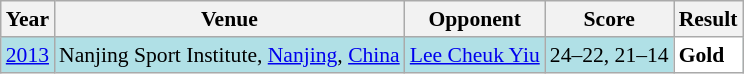<table class="sortable wikitable" style="font-size: 90%;">
<tr>
<th>Year</th>
<th>Venue</th>
<th>Opponent</th>
<th>Score</th>
<th>Result</th>
</tr>
<tr style="background:#B0E0E6">
<td align="center"><a href='#'>2013</a></td>
<td align="left">Nanjing Sport Institute, <a href='#'>Nanjing</a>, <a href='#'>China</a></td>
<td align="left"> <a href='#'>Lee Cheuk Yiu</a></td>
<td align="left">24–22, 21–14</td>
<td style="text-align:left; background:white"> <strong>Gold</strong></td>
</tr>
</table>
